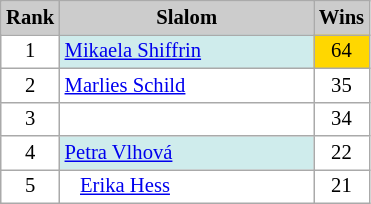<table class="wikitable plainrowheaders" style="background:#fff; font-size:86%; line-height:16px; border:grey solid 1px; border-collapse:collapse">
<tr>
<th style="background-color: #ccc;" width="30">Rank</th>
<th style="background-color: #ccc;" width="160">Slalom</th>
<th style="background:#ccc; width:15%">Wins</th>
</tr>
<tr>
<td align=center>1</td>
<td style="background:#CFECEC"> <a href='#'>Mikaela Shiffrin</a></td>
<td style="background-color: gold" align=center>64</td>
</tr>
<tr>
<td align=center>2</td>
<td> <a href='#'>Marlies Schild</a></td>
<td align=center>35</td>
</tr>
<tr>
<td align=center>3</td>
<td></td>
<td align=center>34</td>
</tr>
<tr>
<td align=center>4</td>
<td style="background:#CFECEC"> <a href='#'>Petra Vlhová</a></td>
<td align=center>22</td>
</tr>
<tr>
<td align=center>5</td>
<td>   <a href='#'>Erika Hess</a></td>
<td align=center>21</td>
</tr>
</table>
